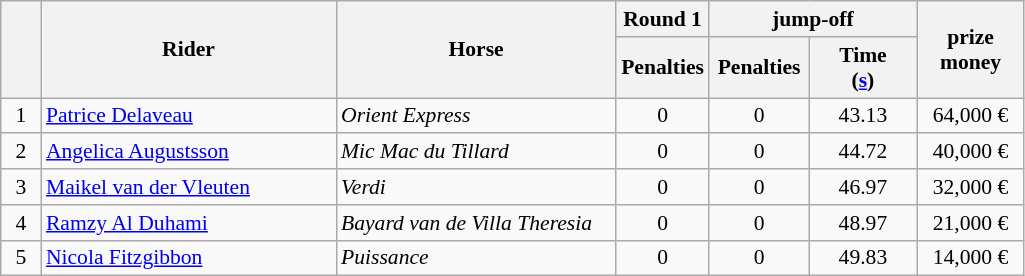<table class="wikitable" style="font-size: 90%">
<tr>
<th rowspan=2 width=20></th>
<th rowspan=2 width=190>Rider</th>
<th rowspan=2 width=180>Horse</th>
<th>Round 1</th>
<th colspan=2>jump-off</th>
<th rowspan=2 width=65>prize<br>money</th>
</tr>
<tr>
<th width=50>Penalties</th>
<th width=60>Penalties</th>
<th width=65>Time<br>(<a href='#'>s</a>)</th>
</tr>
<tr>
<td align=center>1</td>
<td> <a href='#'>Patrice Delaveau</a></td>
<td><em>Orient Express</em></td>
<td align=center>0</td>
<td align=center>0</td>
<td align=center>43.13</td>
<td align=center>64,000 €</td>
</tr>
<tr>
<td align=center>2</td>
<td> <a href='#'>Angelica Augustsson</a></td>
<td><em>Mic Mac du Tillard</em></td>
<td align=center>0</td>
<td align=center>0</td>
<td align=center>44.72</td>
<td align=center>40,000 €</td>
</tr>
<tr>
<td align=center>3</td>
<td> <a href='#'>Maikel van der Vleuten</a></td>
<td><em>Verdi</em></td>
<td align=center>0</td>
<td align=center>0</td>
<td align=center>46.97</td>
<td align=center>32,000 €</td>
</tr>
<tr>
<td align=center>4</td>
<td>  <a href='#'>Ramzy Al Duhami</a></td>
<td><em>Bayard van de Villa Theresia</em></td>
<td align=center>0</td>
<td align=center>0</td>
<td align=center>48.97</td>
<td align=center>21,000 €</td>
</tr>
<tr>
<td align=center>5</td>
<td> <a href='#'>Nicola Fitzgibbon</a></td>
<td><em>Puissance</em></td>
<td align=center>0</td>
<td align=center>0</td>
<td align=center>49.83</td>
<td align=center>14,000 €</td>
</tr>
</table>
